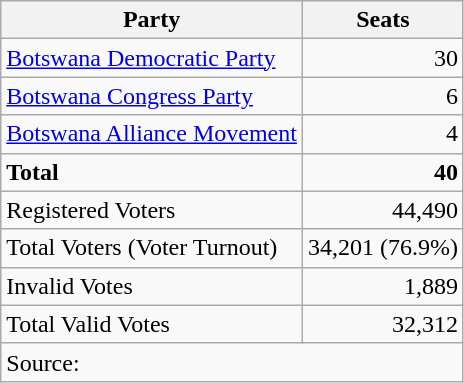<table class=wikitable style=text-align:right>
<tr>
<th>Party</th>
<th>Seats</th>
</tr>
<tr>
<td align=left><a href='#'>Botswana Democratic Party</a></td>
<td>30</td>
</tr>
<tr>
<td align=left><a href='#'>Botswana Congress Party</a></td>
<td>6</td>
</tr>
<tr>
<td align=left><a href='#'>Botswana Alliance Movement</a></td>
<td>4</td>
</tr>
<tr>
<td align=left><strong>Total</strong></td>
<td><strong>40</strong></td>
</tr>
<tr>
<td align=left>Registered Voters</td>
<td>44,490</td>
</tr>
<tr>
<td align=left>Total Voters (Voter Turnout)</td>
<td>34,201 (76.9%)</td>
</tr>
<tr>
<td align=left>Invalid Votes</td>
<td>1,889</td>
</tr>
<tr>
<td align=left>Total Valid Votes</td>
<td>32,312</td>
</tr>
<tr>
<td colspan=4 align=left>Source: </td>
</tr>
</table>
